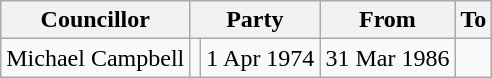<table class=wikitable>
<tr>
<th>Councillor</th>
<th colspan=2>Party</th>
<th>From</th>
<th>To</th>
</tr>
<tr>
<td>Michael Campbell</td>
<td></td>
<td align=right>1 Apr 1974</td>
<td align=right>31 Mar 1986</td>
</tr>
</table>
